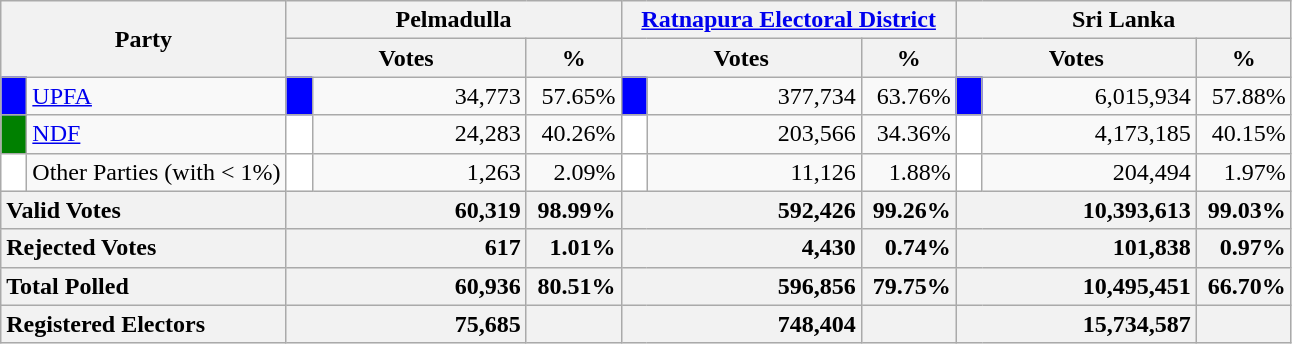<table class="wikitable">
<tr>
<th colspan="2" width="144px"rowspan="2">Party</th>
<th colspan="3" width="216px">Pelmadulla</th>
<th colspan="3" width="216px"><a href='#'>Ratnapura Electoral District</a></th>
<th colspan="3" width="216px">Sri Lanka</th>
</tr>
<tr>
<th colspan="2" width="144px">Votes</th>
<th>%</th>
<th colspan="2" width="144px">Votes</th>
<th>%</th>
<th colspan="2" width="144px">Votes</th>
<th>%</th>
</tr>
<tr>
<td style="background-color:blue;" width="10px"></td>
<td style="text-align:left;"><a href='#'>UPFA</a></td>
<td style="background-color:blue;" width="10px"></td>
<td style="text-align:right;">34,773</td>
<td style="text-align:right;">57.65%</td>
<td style="background-color:blue;" width="10px"></td>
<td style="text-align:right;">377,734</td>
<td style="text-align:right;">63.76%</td>
<td style="background-color:blue;" width="10px"></td>
<td style="text-align:right;">6,015,934</td>
<td style="text-align:right;">57.88%</td>
</tr>
<tr>
<td style="background-color:green;" width="10px"></td>
<td style="text-align:left;"><a href='#'>NDF</a></td>
<td style="background-color:white;" width="10px"></td>
<td style="text-align:right;">24,283</td>
<td style="text-align:right;">40.26%</td>
<td style="background-color:white;" width="10px"></td>
<td style="text-align:right;">203,566</td>
<td style="text-align:right;">34.36%</td>
<td style="background-color:white;" width="10px"></td>
<td style="text-align:right;">4,173,185</td>
<td style="text-align:right;">40.15%</td>
</tr>
<tr>
<td style="background-color:white;" width="10px"></td>
<td style="text-align:left;">Other Parties (with < 1%)</td>
<td style="background-color:white;" width="10px"></td>
<td style="text-align:right;">1,263</td>
<td style="text-align:right;">2.09%</td>
<td style="background-color:white;" width="10px"></td>
<td style="text-align:right;">11,126</td>
<td style="text-align:right;">1.88%</td>
<td style="background-color:white;" width="10px"></td>
<td style="text-align:right;">204,494</td>
<td style="text-align:right;">1.97%</td>
</tr>
<tr>
<th colspan="2" width="144px"style="text-align:left;">Valid Votes</th>
<th style="text-align:right;"colspan="2" width="144px">60,319</th>
<th style="text-align:right;">98.99%</th>
<th style="text-align:right;"colspan="2" width="144px">592,426</th>
<th style="text-align:right;">99.26%</th>
<th style="text-align:right;"colspan="2" width="144px">10,393,613</th>
<th style="text-align:right;">99.03%</th>
</tr>
<tr>
<th colspan="2" width="144px"style="text-align:left;">Rejected Votes</th>
<th style="text-align:right;"colspan="2" width="144px">617</th>
<th style="text-align:right;">1.01%</th>
<th style="text-align:right;"colspan="2" width="144px">4,430</th>
<th style="text-align:right;">0.74%</th>
<th style="text-align:right;"colspan="2" width="144px">101,838</th>
<th style="text-align:right;">0.97%</th>
</tr>
<tr>
<th colspan="2" width="144px"style="text-align:left;">Total Polled</th>
<th style="text-align:right;"colspan="2" width="144px">60,936</th>
<th style="text-align:right;">80.51%</th>
<th style="text-align:right;"colspan="2" width="144px">596,856</th>
<th style="text-align:right;">79.75%</th>
<th style="text-align:right;"colspan="2" width="144px">10,495,451</th>
<th style="text-align:right;">66.70%</th>
</tr>
<tr>
<th colspan="2" width="144px"style="text-align:left;">Registered Electors</th>
<th style="text-align:right;"colspan="2" width="144px">75,685</th>
<th></th>
<th style="text-align:right;"colspan="2" width="144px">748,404</th>
<th></th>
<th style="text-align:right;"colspan="2" width="144px">15,734,587</th>
<th></th>
</tr>
</table>
